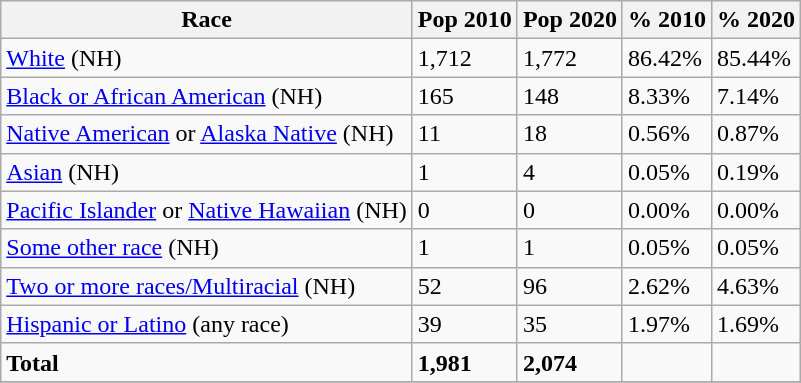<table class="wikitable">
<tr>
<th>Race</th>
<th>Pop 2010</th>
<th>Pop 2020</th>
<th>% 2010</th>
<th>% 2020</th>
</tr>
<tr>
<td><a href='#'>White</a> (NH)</td>
<td>1,712</td>
<td>1,772</td>
<td>86.42%</td>
<td>85.44%</td>
</tr>
<tr>
<td><a href='#'>Black or African American</a> (NH)</td>
<td>165</td>
<td>148</td>
<td>8.33%</td>
<td>7.14%</td>
</tr>
<tr>
<td><a href='#'>Native American</a> or <a href='#'>Alaska Native</a> (NH)</td>
<td>11</td>
<td>18</td>
<td>0.56%</td>
<td>0.87%</td>
</tr>
<tr>
<td><a href='#'>Asian</a> (NH)</td>
<td>1</td>
<td>4</td>
<td>0.05%</td>
<td>0.19%</td>
</tr>
<tr>
<td><a href='#'>Pacific Islander</a> or <a href='#'>Native Hawaiian</a> (NH)</td>
<td>0</td>
<td>0</td>
<td>0.00%</td>
<td>0.00%</td>
</tr>
<tr>
<td><a href='#'>Some other race</a> (NH)</td>
<td>1</td>
<td>1</td>
<td>0.05%</td>
<td>0.05%</td>
</tr>
<tr>
<td><a href='#'>Two or more races/Multiracial</a> (NH)</td>
<td>52</td>
<td>96</td>
<td>2.62%</td>
<td>4.63%</td>
</tr>
<tr>
<td><a href='#'>Hispanic or Latino</a> (any race)</td>
<td>39</td>
<td>35</td>
<td>1.97%</td>
<td>1.69%</td>
</tr>
<tr>
<td><strong>Total</strong></td>
<td><strong>1,981</strong></td>
<td><strong>2,074</strong></td>
<td></td>
<td></td>
</tr>
<tr>
</tr>
</table>
